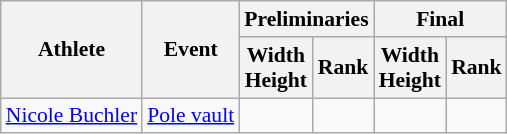<table class=wikitable style="font-size:90%;">
<tr>
<th rowspan="2">Athlete</th>
<th rowspan="2">Event</th>
<th colspan="2">Preliminaries</th>
<th colspan="2">Final</th>
</tr>
<tr>
<th>Width<br>Height</th>
<th>Rank</th>
<th>Width<br>Height</th>
<th>Rank</th>
</tr>
<tr style="border-top: single;">
<td><a href='#'>Nicole Buchler</a></td>
<td><a href='#'>Pole vault</a></td>
<td align=center></td>
<td align=center></td>
<td align=center></td>
<td align=center></td>
</tr>
</table>
